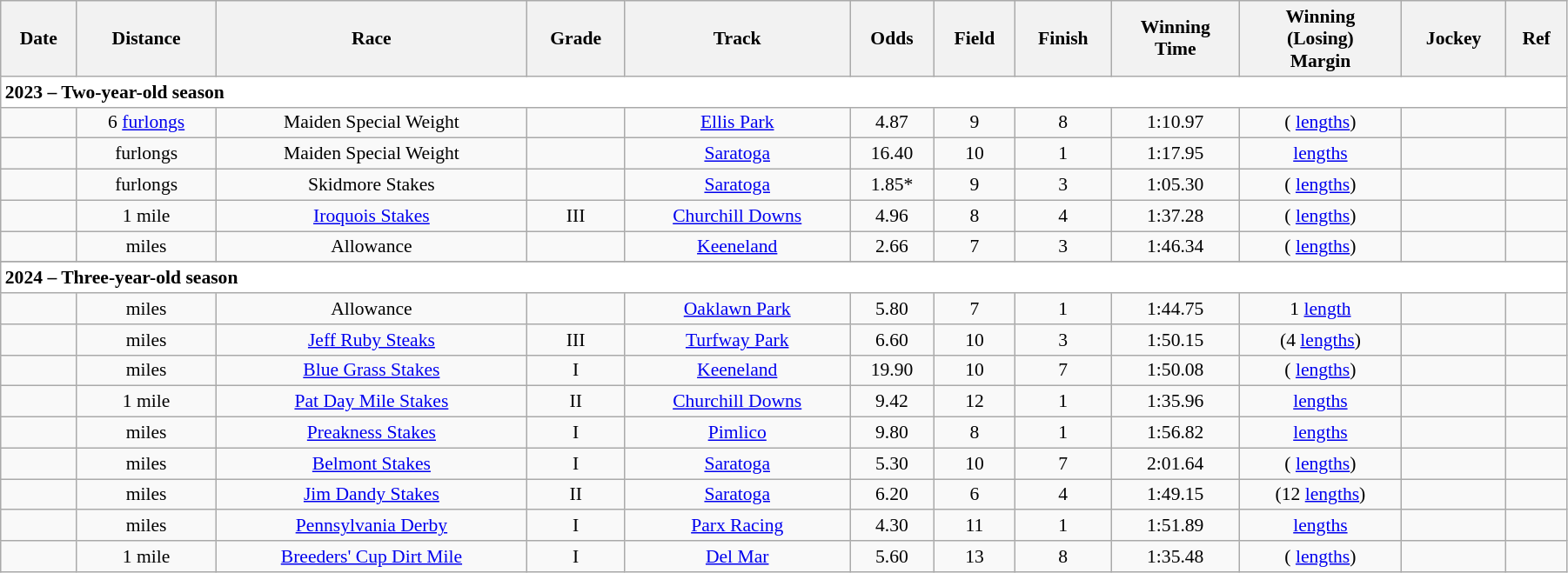<table class = "wikitable sortable" style="text-align:center; width:95%; font-size:90%">
<tr>
<th scope="col">Date</th>
<th scope="col">Distance</th>
<th scope="col">Race</th>
<th scope="col">Grade</th>
<th scope="col">Track</th>
<th scope="col">Odds</th>
<th scope="col">Field</th>
<th scope="col">Finish</th>
<th scope="col">Winning<br>Time</th>
<th scope="col">Winning<br>(Losing)<br>Margin</th>
<th scope="col">Jockey</th>
<th scope="col" class="unsortable">Ref</th>
</tr>
<tr style="background-color:white">
<td align="left" colspan=12><strong>2023 – Two-year-old season</strong></td>
</tr>
<tr>
<td></td>
<td> 6 <a href='#'>furlongs</a></td>
<td>Maiden Special Weight</td>
<td></td>
<td><a href='#'>Ellis Park</a></td>
<td>4.87</td>
<td>9</td>
<td>8</td>
<td>1:10.97</td>
<td> ( <a href='#'>lengths</a>)</td>
<td></td>
<td></td>
</tr>
<tr>
<td></td>
<td>  furlongs</td>
<td>Maiden Special Weight</td>
<td></td>
<td><a href='#'>Saratoga</a></td>
<td>16.40</td>
<td>10</td>
<td>1</td>
<td>1:17.95</td>
<td>  <a href='#'>lengths</a></td>
<td></td>
<td></td>
</tr>
<tr>
<td></td>
<td>  furlongs</td>
<td>Skidmore Stakes</td>
<td></td>
<td><a href='#'>Saratoga</a></td>
<td>1.85*</td>
<td>9</td>
<td>3</td>
<td>1:05.30</td>
<td> ( <a href='#'>lengths</a>)</td>
<td></td>
<td></td>
</tr>
<tr>
<td></td>
<td> 1 mile</td>
<td><a href='#'>Iroquois Stakes</a></td>
<td>III</td>
<td><a href='#'>Churchill Downs</a></td>
<td>4.96</td>
<td>8</td>
<td>4</td>
<td>1:37.28</td>
<td> ( <a href='#'>lengths</a>)</td>
<td></td>
<td></td>
</tr>
<tr>
<td></td>
<td>  miles</td>
<td>Allowance</td>
<td></td>
<td><a href='#'>Keeneland</a></td>
<td>2.66</td>
<td>7</td>
<td>3</td>
<td>1:46.34</td>
<td> ( <a href='#'>lengths</a>)</td>
<td></td>
<td></td>
</tr>
<tr>
</tr>
<tr style="background-color:white">
<td align="left" colspan=12><strong>2024 – Three-year-old season</strong></td>
</tr>
<tr>
<td></td>
<td>  miles</td>
<td>Allowance</td>
<td></td>
<td><a href='#'>Oaklawn Park</a></td>
<td>5.80</td>
<td>7</td>
<td>1</td>
<td>1:44.75</td>
<td> 1 <a href='#'>length</a></td>
<td></td>
<td></td>
</tr>
<tr>
<td></td>
<td>  miles</td>
<td><a href='#'>Jeff Ruby Steaks</a></td>
<td>III</td>
<td><a href='#'>Turfway Park</a></td>
<td>6.60</td>
<td>10</td>
<td>3</td>
<td>1:50.15</td>
<td> (4 <a href='#'>lengths</a>)</td>
<td></td>
<td></td>
</tr>
<tr>
<td></td>
<td>  miles</td>
<td><a href='#'>Blue Grass Stakes</a></td>
<td>I</td>
<td><a href='#'>Keeneland</a></td>
<td>19.90</td>
<td>10</td>
<td>7</td>
<td>1:50.08</td>
<td> ( <a href='#'>lengths</a>)</td>
<td></td>
<td></td>
</tr>
<tr>
<td></td>
<td> 1 mile</td>
<td><a href='#'>Pat Day Mile Stakes</a></td>
<td>II</td>
<td><a href='#'>Churchill Downs</a></td>
<td>9.42</td>
<td>12</td>
<td>1</td>
<td>1:35.96</td>
<td>  <a href='#'>lengths</a></td>
<td></td>
<td></td>
</tr>
<tr>
<td></td>
<td>  miles</td>
<td><a href='#'>Preakness Stakes</a></td>
<td>I</td>
<td><a href='#'>Pimlico</a></td>
<td>9.80</td>
<td>8</td>
<td>1</td>
<td>1:56.82</td>
<td>  <a href='#'>lengths</a></td>
<td></td>
<td></td>
</tr>
<tr>
<td></td>
<td>  miles</td>
<td><a href='#'>Belmont Stakes</a></td>
<td>I</td>
<td><a href='#'>Saratoga</a></td>
<td>5.30</td>
<td>10</td>
<td>7</td>
<td>2:01.64</td>
<td> ( <a href='#'>lengths</a>)</td>
<td></td>
<td></td>
</tr>
<tr>
<td></td>
<td>  miles</td>
<td><a href='#'>Jim Dandy Stakes</a></td>
<td>II</td>
<td><a href='#'>Saratoga</a></td>
<td>6.20</td>
<td>6</td>
<td>4</td>
<td>1:49.15</td>
<td> (12 <a href='#'>lengths</a>)</td>
<td></td>
<td></td>
</tr>
<tr>
<td></td>
<td>  miles</td>
<td><a href='#'>Pennsylvania Derby</a></td>
<td>I</td>
<td><a href='#'>Parx Racing</a></td>
<td>4.30</td>
<td>11</td>
<td>1</td>
<td>1:51.89</td>
<td>   <a href='#'>lengths</a></td>
<td></td>
<td></td>
</tr>
<tr>
<td></td>
<td> 1 mile</td>
<td><a href='#'>Breeders' Cup Dirt Mile</a></td>
<td>I</td>
<td><a href='#'>Del Mar</a></td>
<td>5.60</td>
<td>13</td>
<td>8</td>
<td>1:35.48</td>
<td>  ( <a href='#'>lengths</a>)</td>
<td></td>
<td></td>
</tr>
</table>
